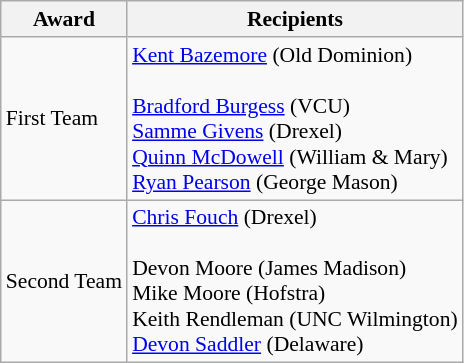<table class="wikitable" style="white-space:nowrap; font-size:90%;">
<tr>
<th>Award</th>
<th>Recipients</th>
</tr>
<tr>
<td>First Team</td>
<td><a href='#'>Kent Bazemore</a> (Old Dominion)<br><br><a href='#'>Bradford Burgess</a> (VCU)<br>
<a href='#'>Samme Givens</a> (Drexel)<br>
<a href='#'>Quinn McDowell</a> (William & Mary)<br>
<a href='#'>Ryan Pearson</a> (George Mason)<br></td>
</tr>
<tr>
<td>Second Team</td>
<td><a href='#'>Chris Fouch</a> (Drexel)<br><br>Devon Moore (James Madison)<br>
Mike Moore (Hofstra)<br>
Keith Rendleman (UNC Wilmington)<br>
<a href='#'>Devon Saddler</a> (Delaware)</td>
</tr>
</table>
